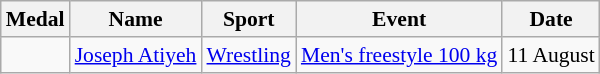<table class="wikitable" style="font-size:90%">
<tr>
<th>Medal</th>
<th>Name</th>
<th>Sport</th>
<th>Event</th>
<th>Date</th>
</tr>
<tr>
<td></td>
<td><a href='#'>Joseph Atiyeh</a></td>
<td><a href='#'>Wrestling</a></td>
<td><a href='#'>Men's freestyle 100 kg</a></td>
<td>11 August</td>
</tr>
</table>
